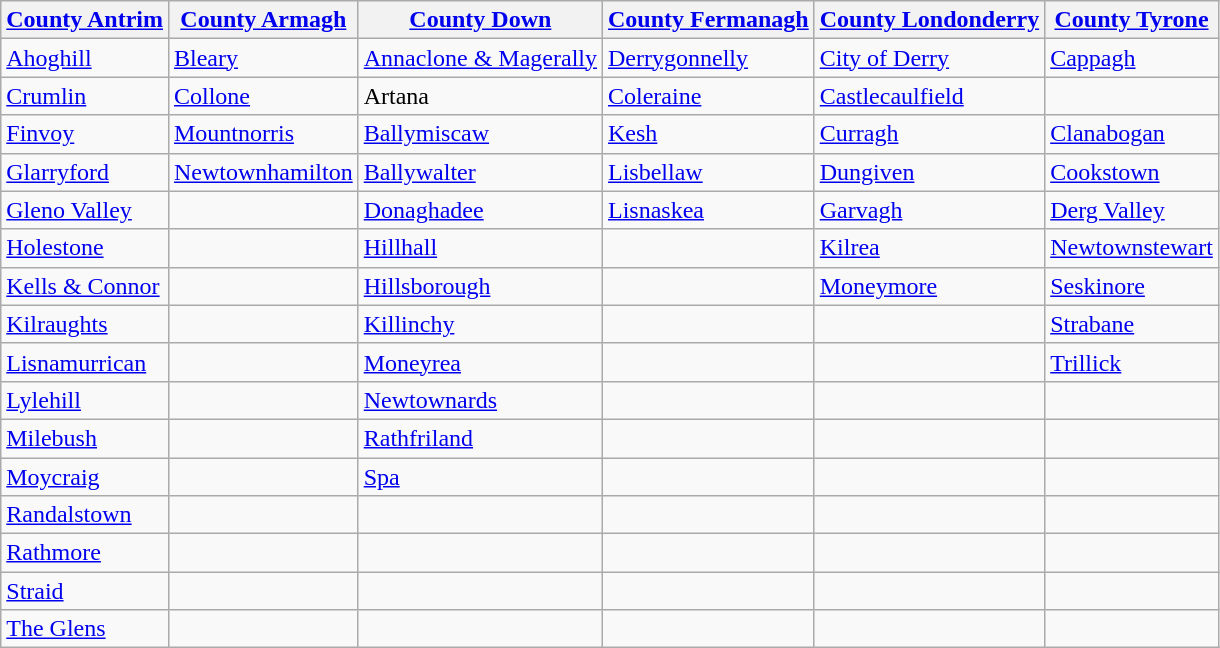<table class="wikitable">
<tr>
<th><a href='#'>County Antrim</a></th>
<th><a href='#'>County Armagh</a></th>
<th><a href='#'>County Down</a></th>
<th><a href='#'>County Fermanagh</a></th>
<th><a href='#'>County Londonderry</a></th>
<th><a href='#'>County Tyrone</a></th>
</tr>
<tr>
<td><a href='#'>Ahoghill</a></td>
<td><a href='#'>Bleary</a></td>
<td><a href='#'>Annaclone & Magerally</a></td>
<td><a href='#'>Derrygonnelly</a></td>
<td><a href='#'>City of Derry</a></td>
<td><a href='#'>Cappagh</a></td>
</tr>
<tr>
<td><a href='#'>Crumlin</a></td>
<td><a href='#'>Collone</a></td>
<td>Artana</td>
<td><a href='#'>Coleraine</a></td>
<td><a href='#'>Castlecaulfield</a></td>
</tr>
<tr>
<td><a href='#'>Finvoy</a></td>
<td><a href='#'>Mountnorris</a></td>
<td><a href='#'>Ballymiscaw</a></td>
<td><a href='#'>Kesh</a></td>
<td><a href='#'>Curragh</a></td>
<td><a href='#'>Clanabogan</a></td>
</tr>
<tr>
<td><a href='#'>Glarryford</a></td>
<td><a href='#'>Newtownhamilton</a></td>
<td><a href='#'>Ballywalter</a></td>
<td><a href='#'>Lisbellaw</a></td>
<td><a href='#'>Dungiven</a></td>
<td><a href='#'>Cookstown</a></td>
</tr>
<tr>
<td><a href='#'>Gleno Valley</a></td>
<td></td>
<td><a href='#'>Donaghadee</a></td>
<td><a href='#'>Lisnaskea</a></td>
<td><a href='#'>Garvagh</a></td>
<td><a href='#'>Derg Valley</a></td>
</tr>
<tr>
<td><a href='#'>Holestone</a></td>
<td></td>
<td><a href='#'>Hillhall</a></td>
<td></td>
<td><a href='#'>Kilrea</a></td>
<td><a href='#'>Newtownstewart</a></td>
</tr>
<tr>
<td><a href='#'>Kells & Connor</a></td>
<td></td>
<td><a href='#'>Hillsborough</a></td>
<td></td>
<td><a href='#'>Moneymore</a></td>
<td><a href='#'>Seskinore</a></td>
</tr>
<tr>
<td><a href='#'>Kilraughts</a></td>
<td></td>
<td><a href='#'>Killinchy</a></td>
<td></td>
<td></td>
<td><a href='#'>Strabane</a></td>
</tr>
<tr>
<td><a href='#'>Lisnamurrican</a></td>
<td></td>
<td><a href='#'>Moneyrea</a></td>
<td></td>
<td></td>
<td><a href='#'>Trillick</a></td>
</tr>
<tr>
<td><a href='#'>Lylehill</a></td>
<td></td>
<td><a href='#'>Newtownards</a></td>
<td></td>
<td></td>
<td></td>
</tr>
<tr>
<td><a href='#'>Milebush</a></td>
<td></td>
<td><a href='#'>Rathfriland</a></td>
<td></td>
<td></td>
<td></td>
</tr>
<tr>
<td><a href='#'>Moycraig</a></td>
<td></td>
<td><a href='#'>Spa</a></td>
<td></td>
<td></td>
<td></td>
</tr>
<tr>
<td><a href='#'>Randalstown</a></td>
<td></td>
<td></td>
<td></td>
<td></td>
<td></td>
</tr>
<tr>
<td><a href='#'>Rathmore</a></td>
<td></td>
<td></td>
<td></td>
<td></td>
<td></td>
</tr>
<tr>
<td><a href='#'>Straid</a></td>
<td></td>
<td></td>
<td></td>
<td></td>
<td></td>
</tr>
<tr>
<td><a href='#'>The Glens</a></td>
<td></td>
<td></td>
<td></td>
<td></td>
<td></td>
</tr>
</table>
